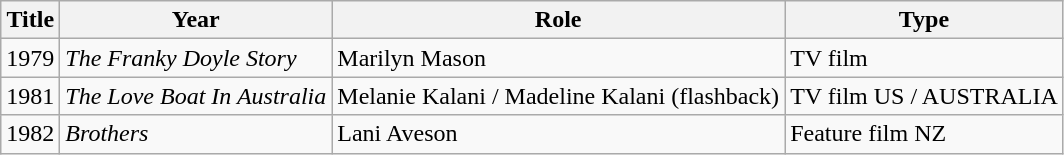<table class="wikitable">
<tr>
<th>Title</th>
<th>Year</th>
<th>Role</th>
<th>Type</th>
</tr>
<tr>
<td>1979</td>
<td><em>The Franky Doyle Story</em></td>
<td>Marilyn Mason</td>
<td>TV film</td>
</tr>
<tr>
<td>1981</td>
<td><em>The Love Boat In Australia</em></td>
<td>Melanie Kalani / Madeline Kalani (flashback)</td>
<td>TV film US / AUSTRALIA</td>
</tr>
<tr>
<td>1982</td>
<td><em>Brothers</em></td>
<td>Lani Aveson</td>
<td>Feature film NZ</td>
</tr>
</table>
